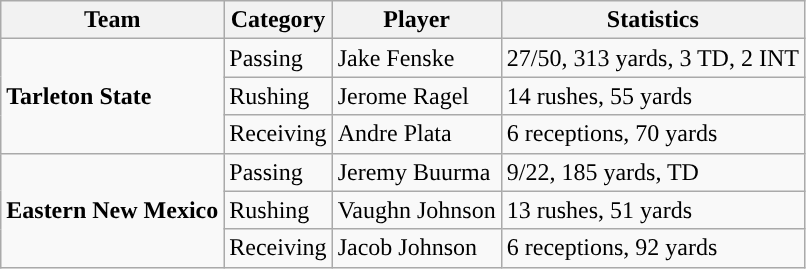<table class="wikitable" style="float: left;">
<tr>
<th>Team</th>
<th>Category</th>
<th>Player</th>
<th>Statistics</th>
</tr>
<tr>
<td rowspan=3><strong>Tarleton State</strong></td>
<td>Passing</td>
<td>Jake Fenske</td>
<td>27/50, 313 yards, 3 TD, 2 INT</td>
</tr>
<tr>
<td>Rushing</td>
<td>Jerome Ragel</td>
<td>14 rushes, 55 yards</td>
</tr>
<tr>
<td>Receiving</td>
<td>Andre Plata</td>
<td>6 receptions, 70 yards</td>
</tr>
<tr>
<td rowspan=3><strong>Eastern New Mexico</strong></td>
<td>Passing</td>
<td>Jeremy Buurma</td>
<td>9/22, 185 yards, TD</td>
</tr>
<tr>
<td>Rushing</td>
<td>Vaughn Johnson</td>
<td>13 rushes, 51 yards</td>
</tr>
<tr>
<td>Receiving</td>
<td>Jacob Johnson</td>
<td>6 receptions, 92 yards</td>
</tr>
</table>
